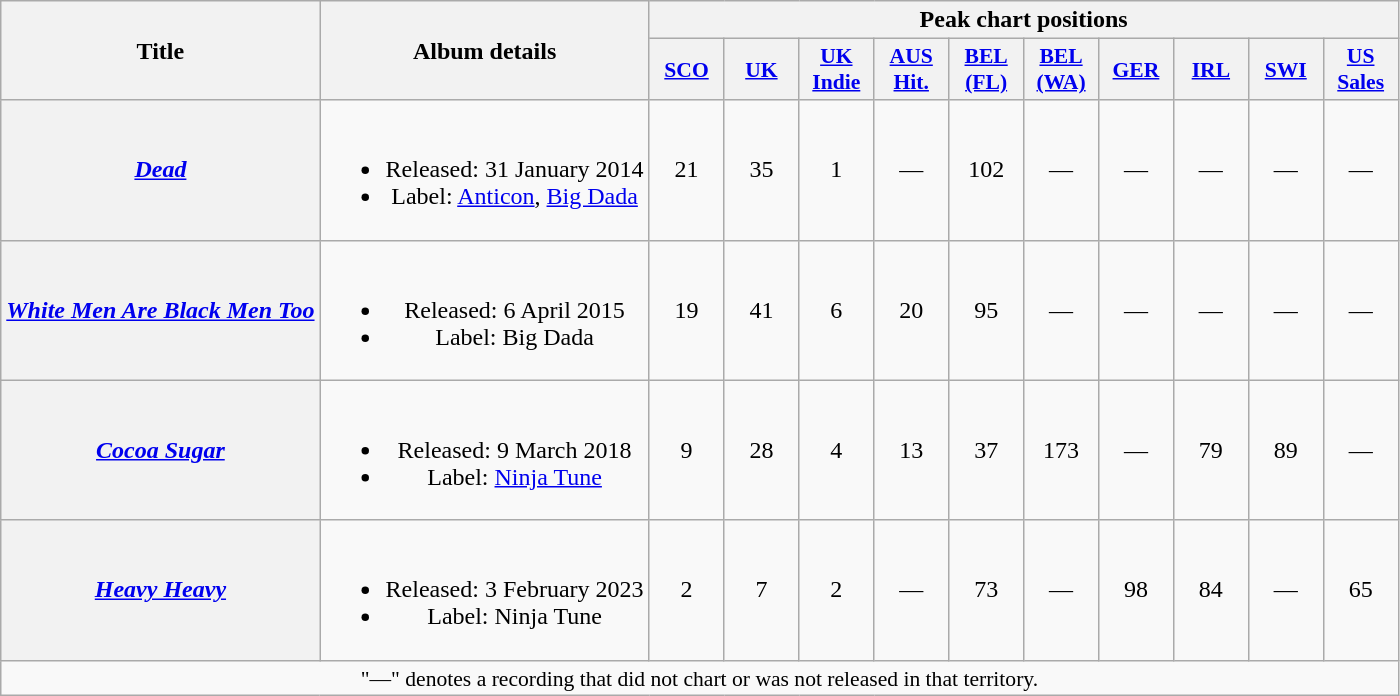<table class="wikitable plainrowheaders" style="text-align: center;">
<tr>
<th scope="col" rowspan="2">Title</th>
<th scope="col" rowspan="2">Album details</th>
<th scope="col" colspan="10">Peak chart positions</th>
</tr>
<tr>
<th scope="col" style="width:3em; font-size:90%;"><a href='#'>SCO</a><br></th>
<th scope="col" style="width:3em; font-size:90%;"><a href='#'>UK</a><br></th>
<th scope="col" style="width:3em; font-size:90%;"><a href='#'>UK<br>Indie</a><br></th>
<th scope="col" style="width:3em; font-size:90%;"><a href='#'>AUS<br>Hit.</a><br></th>
<th scope="col" style="width:3em; font-size:90%;"><a href='#'>BEL<br>(FL)</a><br></th>
<th scope="col" style="width:3em; font-size:90%;"><a href='#'>BEL<br>(WA)</a><br></th>
<th scope="col" style="width:3em; font-size:90%;"><a href='#'>GER</a><br></th>
<th scope="col" style="width:3em; font-size:90%;"><a href='#'>IRL</a><br></th>
<th scope="col" style="width:3em; font-size:90%;"><a href='#'>SWI</a><br></th>
<th scope="col" style="width:3em; font-size:90%;"><a href='#'>US<br>Sales</a><br></th>
</tr>
<tr>
<th scope="row"><em><a href='#'>Dead</a></em></th>
<td><br><ul><li>Released: 31 January 2014</li><li>Label: <a href='#'>Anticon</a>, <a href='#'>Big Dada</a></li></ul></td>
<td>21</td>
<td>35</td>
<td>1</td>
<td>—</td>
<td>102</td>
<td>—</td>
<td>—</td>
<td>—</td>
<td>—</td>
<td>—</td>
</tr>
<tr>
<th scope="row"><em><a href='#'>White Men Are Black Men Too</a></em></th>
<td><br><ul><li>Released: 6 April 2015</li><li>Label: Big Dada</li></ul></td>
<td>19</td>
<td>41</td>
<td>6</td>
<td>20</td>
<td>95</td>
<td>—</td>
<td>—</td>
<td>—</td>
<td>—</td>
<td>—</td>
</tr>
<tr>
<th scope="row"><em><a href='#'>Cocoa Sugar</a></em></th>
<td><br><ul><li>Released: 9 March 2018</li><li>Label: <a href='#'>Ninja Tune</a></li></ul></td>
<td>9</td>
<td>28</td>
<td>4</td>
<td>13</td>
<td>37</td>
<td>173</td>
<td>—</td>
<td>79</td>
<td>89</td>
<td>—</td>
</tr>
<tr>
<th scope="row"><em><a href='#'>Heavy Heavy</a></em></th>
<td><br><ul><li>Released: 3 February 2023</li><li>Label: Ninja Tune</li></ul></td>
<td>2</td>
<td>7</td>
<td>2</td>
<td>—</td>
<td>73</td>
<td>—</td>
<td>98</td>
<td>84</td>
<td>—</td>
<td>65</td>
</tr>
<tr>
<td colspan="14" style="font-size:90%">"—" denotes a recording that did not chart or was not released in that territory.</td>
</tr>
</table>
